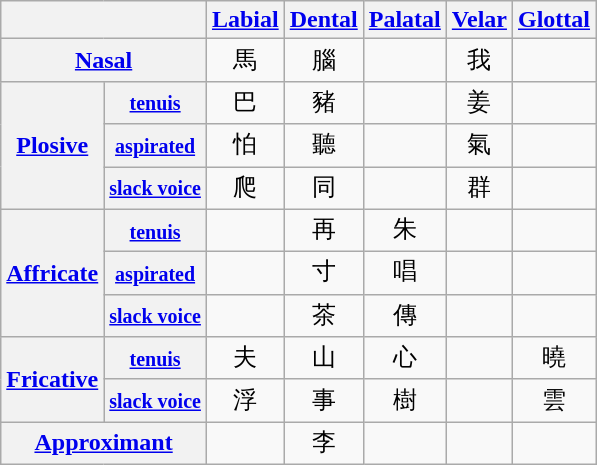<table class="wikitable" style="text-align: center">
<tr>
<th colspan=2> </th>
<th><a href='#'>Labial</a></th>
<th><a href='#'>Dental</a></th>
<th><a href='#'>Palatal</a></th>
<th><a href='#'>Velar</a></th>
<th><a href='#'>Glottal</a></th>
</tr>
<tr align=center>
<th colspan=2><a href='#'>Nasal</a></th>
<td> 馬</td>
<td> 腦</td>
<td></td>
<td> 我</td>
<td></td>
</tr>
<tr align=center>
<th rowspan=3><a href='#'>Plosive</a></th>
<th><small><a href='#'>tenuis</a></small></th>
<td> 巴</td>
<td> 豬</td>
<td></td>
<td> 姜</td>
<td></td>
</tr>
<tr align=center>
<th><small><a href='#'>aspirated</a></small></th>
<td> 怕</td>
<td> 聽</td>
<td></td>
<td> 氣</td>
<td> </td>
</tr>
<tr align=center>
<th><small><a href='#'>slack voice</a></small></th>
<td> 爬</td>
<td> 同</td>
<td></td>
<td> 群</td>
<td> </td>
</tr>
<tr align=center>
<th rowspan=3><a href='#'>Affricate</a></th>
<th><small><a href='#'>tenuis</a></small></th>
<td></td>
<td> 再</td>
<td> 朱</td>
<td></td>
<td></td>
</tr>
<tr align=center>
<th><small><a href='#'>aspirated</a></small></th>
<td></td>
<td> 寸</td>
<td> 唱</td>
<td></td>
<td> </td>
</tr>
<tr align=center>
<th><small><a href='#'>slack voice</a></small></th>
<td></td>
<td> 茶</td>
<td> 傳</td>
<td></td>
<td> </td>
</tr>
<tr align=center>
<th rowspan=2><a href='#'>Fricative</a></th>
<th><small><a href='#'>tenuis</a></small></th>
<td> 夫</td>
<td> 山</td>
<td> 心</td>
<td></td>
<td> 曉</td>
</tr>
<tr align=center>
<th><small><a href='#'>slack voice</a></small></th>
<td> 浮</td>
<td> 事</td>
<td> 樹</td>
<td></td>
<td> 雲</td>
</tr>
<tr align=center>
<th colspan=2><a href='#'>Approximant</a></th>
<td></td>
<td>  李</td>
<td></td>
<td></td>
<td></td>
</tr>
</table>
